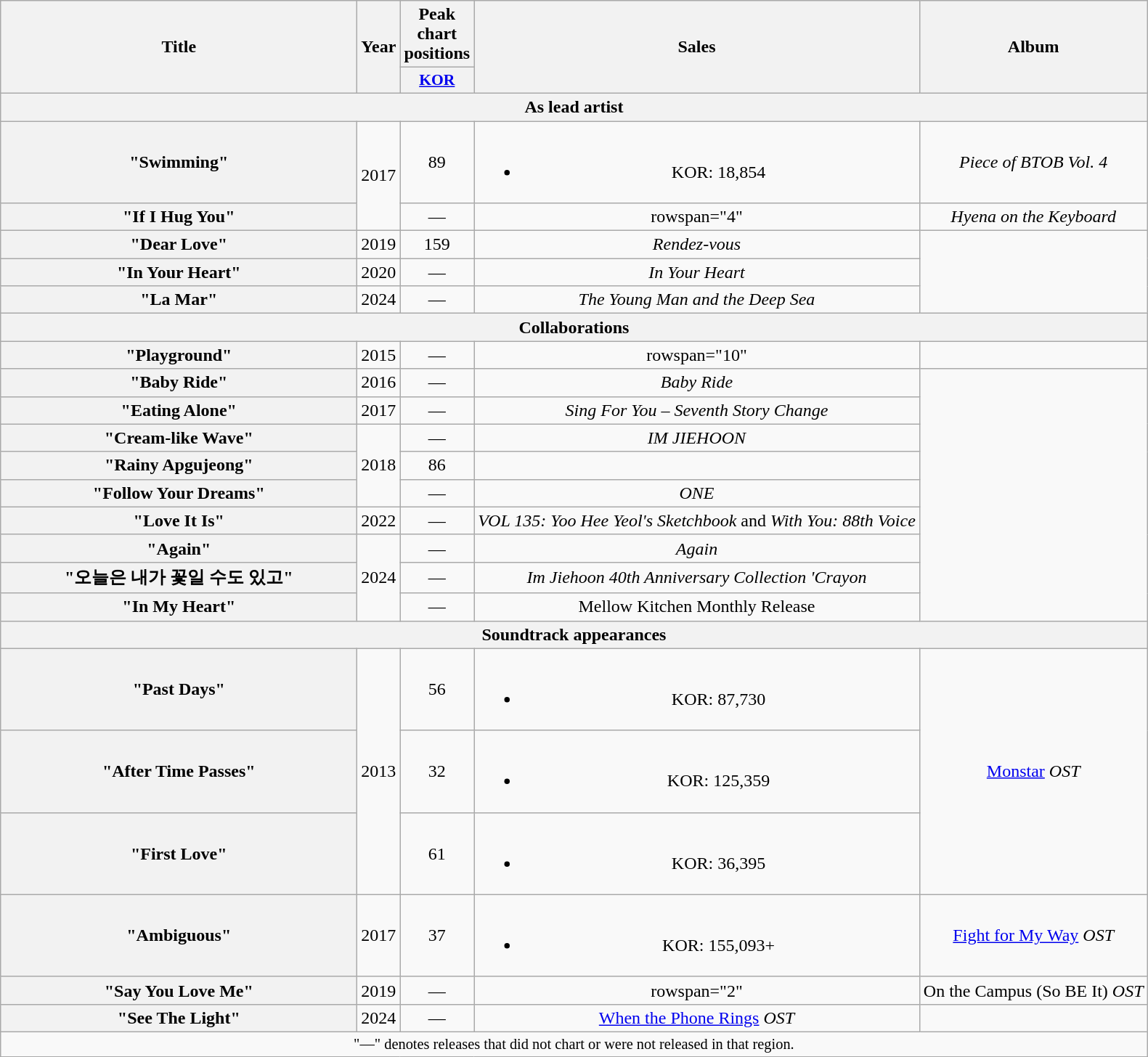<table class="wikitable plainrowheaders" style="text-align:center">
<tr>
<th scope="col" rowspan="2" style="width:20em;">Title</th>
<th scope="col" rowspan="2">Year</th>
<th scope="col">Peak chart positions</th>
<th scope="col" rowspan="2">Sales</th>
<th scope="col" rowspan="2">Album</th>
</tr>
<tr>
<th scope="col" style="font-size:90%; width:3em"><a href='#'>KOR</a><br></th>
</tr>
<tr>
<th colspan="5">As lead artist</th>
</tr>
<tr>
<th scope="row">"Swimming"</th>
<td rowspan="2">2017</td>
<td>89</td>
<td><br><ul><li>KOR: 18,854</li></ul></td>
<td><em>Piece of BTOB Vol. 4</em></td>
</tr>
<tr>
<th scope="row">"If I Hug You" </th>
<td>—</td>
<td>rowspan="4" </td>
<td><em>Hyena on the Keyboard</em></td>
</tr>
<tr>
<th scope="row">"Dear Love"</th>
<td>2019</td>
<td>159</td>
<td><em>Rendez-vous</em></td>
</tr>
<tr>
<th scope="row">"In Your Heart" </th>
<td>2020</td>
<td>—</td>
<td><em>In Your Heart</em></td>
</tr>
<tr>
<th scope="row">"La Mar" </th>
<td>2024</td>
<td>—</td>
<td><em>The Young Man and the Deep Sea</em></td>
</tr>
<tr>
<th colspan="5">Collaborations</th>
</tr>
<tr>
<th scope="row">"Playground"<br></th>
<td>2015</td>
<td>—</td>
<td>rowspan="10" </td>
<td></td>
</tr>
<tr>
<th scope="row">"Baby Ride"<br></th>
<td>2016</td>
<td>—</td>
<td><em>Baby Ride</em></td>
</tr>
<tr>
<th scope="row">"Eating Alone" <br></th>
<td>2017</td>
<td>—</td>
<td><em>Sing For You – Seventh Story Change</em></td>
</tr>
<tr>
<th scope="row">"Cream-like Wave" <br> </th>
<td rowspan="3">2018</td>
<td>—</td>
<td><em>IM JIEHOON</em></td>
</tr>
<tr>
<th scope="row">"Rainy Apgujeong" <br></th>
<td>86</td>
<td></td>
</tr>
<tr>
<th scope="row">"Follow Your Dreams" <br></th>
<td>—</td>
<td><em>ONE</em></td>
</tr>
<tr>
<th scope="row">"Love It Is" <br> </th>
<td>2022</td>
<td>—</td>
<td><em>VOL 135: Yoo Hee Yeol's Sketchbook</em> and <em>With You: 88th Voice</em></td>
</tr>
<tr>
<th scope="row">"Again" <br></th>
<td rowspan="3">2024</td>
<td>—</td>
<td><em>Again</em></td>
</tr>
<tr>
<th scope="row">"오늘은 내가 꽃일 수도 있고"<br></th>
<td>—</td>
<td><em>Im Jiehoon 40th Anniversary Collection 'Crayon<strong></td>
</tr>
<tr>
<th scope="row">"In My Heart" <br></th>
<td>—</td>
<td></em>Mellow Kitchen Monthly Release<em></td>
</tr>
<tr>
<th colspan="5">Soundtrack appearances</th>
</tr>
<tr>
<th scope="row">"Past Days" <br></th>
<td rowspan="3">2013</td>
<td>56</td>
<td><br><ul><li>KOR: 87,730</li></ul></td>
<td rowspan="3"></em><a href='#'>Monstar</a><em> OST</td>
</tr>
<tr>
<th scope="row">"After Time Passes" <br></th>
<td>32</td>
<td><br><ul><li>KOR: 125,359</li></ul></td>
</tr>
<tr>
<th scope="row">"First Love" <br></th>
<td>61</td>
<td><br><ul><li>KOR: 36,395</li></ul></td>
</tr>
<tr>
<th scope="row">"Ambiguous" <br></th>
<td>2017</td>
<td>37</td>
<td><br><ul><li>KOR: 155,093+</li></ul></td>
<td></em><a href='#'>Fight for My Way</a><em> OST</td>
</tr>
<tr>
<th scope="row">"Say You Love Me"</th>
<td>2019</td>
<td>—</td>
<td>rowspan="2" </td>
<td></em>On the Campus (So BE It)<em> OST</td>
</tr>
<tr>
<th scope="row">"See The Light"</th>
<td>2024</td>
<td>—</td>
<td></em><a href='#'>When the Phone Rings</a><em> OST</td>
</tr>
<tr>
<td colspan="5" style="font-size:85%">"—" denotes releases that did not chart or were not released in that region.</td>
</tr>
</table>
